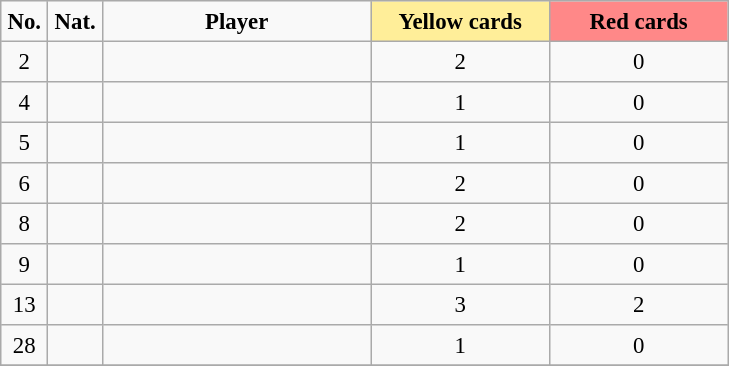<table class="sortable" border="2" cellpadding="4" cellspacing="0" style="text-align:center; margin: 1em 1em 1em 0; background: #f9f9f9; border: 1px #aaa solid; border-collapse: collapse; font-size: 95%;">
<tr>
<th class="unsortable" width="20px">No.</th>
<th class="unsortable" width="24px">Nat.</th>
<th width="170px">Player</th>
<th width="110px" style="background: #FFEE99"> Yellow cards</th>
<th width="110px" style="background: #FF8888"> Red cards</th>
</tr>
<tr>
<td>2</td>
<td></td>
<td align="left"></td>
<td>2</td>
<td>0</td>
</tr>
<tr>
<td>4</td>
<td></td>
<td align="left"></td>
<td>1</td>
<td>0</td>
</tr>
<tr>
<td>5</td>
<td></td>
<td align="left"></td>
<td>1</td>
<td>0</td>
</tr>
<tr>
<td>6</td>
<td></td>
<td align="left"></td>
<td>2</td>
<td>0</td>
</tr>
<tr>
<td>8</td>
<td></td>
<td align="left"></td>
<td>2</td>
<td>0</td>
</tr>
<tr>
<td>9</td>
<td></td>
<td align="left"></td>
<td>1</td>
<td>0</td>
</tr>
<tr>
<td>13</td>
<td></td>
<td align="left"></td>
<td>3</td>
<td>2</td>
</tr>
<tr>
<td>28</td>
<td></td>
<td align="left"></td>
<td>1</td>
<td>0</td>
</tr>
<tr>
</tr>
</table>
